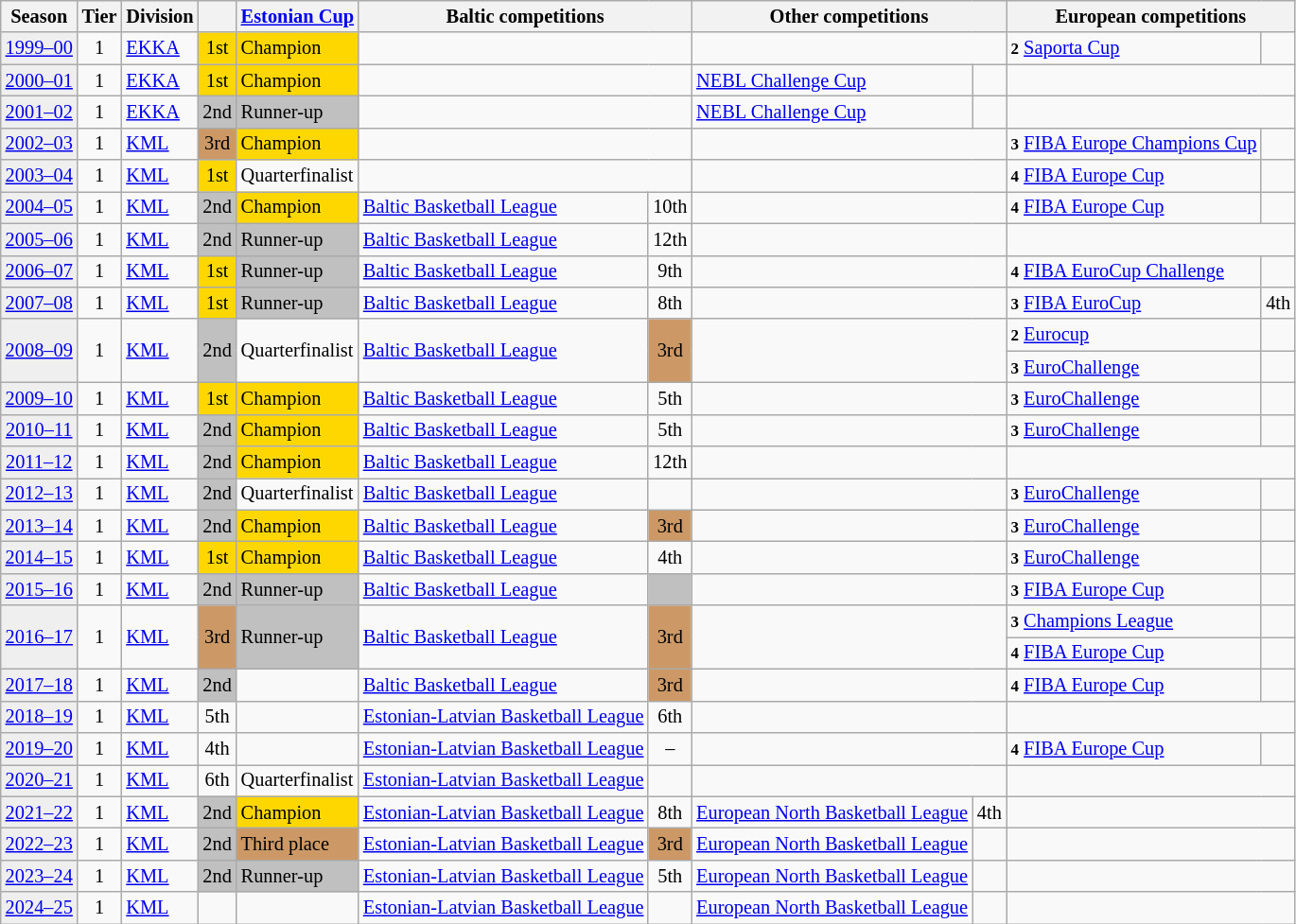<table class="wikitable" style="font-size:85%; text-align:center">
<tr>
<th>Season</th>
<th>Tier</th>
<th>Division</th>
<th></th>
<th><a href='#'>Estonian Cup</a></th>
<th colspan=2>Baltic competitions</th>
<th colspan=2>Other competitions</th>
<th colspan=2>European competitions</th>
</tr>
<tr>
<td bgcolor=#efefef><a href='#'>1999–00</a></td>
<td>1</td>
<td align=left><a href='#'>EKKA</a></td>
<td bgcolor=gold>1st</td>
<td align=left bgcolor=gold>Champion</td>
<td colspan=2></td>
<td colspan=2></td>
<td align=left><small><strong>2</strong></small> <a href='#'>Saporta Cup</a></td>
<td></td>
</tr>
<tr>
<td bgcolor=#efefef><a href='#'>2000–01</a></td>
<td>1</td>
<td align=left><a href='#'>EKKA</a></td>
<td bgcolor=gold>1st</td>
<td align=left bgcolor=gold>Champion</td>
<td colspan=2></td>
<td align=left><a href='#'>NEBL Challenge Cup</a></td>
<td></td>
<td colspan=2></td>
</tr>
<tr>
<td bgcolor=#efefef><a href='#'>2001–02</a></td>
<td>1</td>
<td align=left><a href='#'>EKKA</a></td>
<td bgcolor=silver>2nd</td>
<td align=left bgcolor=silver>Runner-up</td>
<td colspan=2></td>
<td align=left><a href='#'>NEBL Challenge Cup</a></td>
<td></td>
<td colspan=2></td>
</tr>
<tr>
<td bgcolor=#efefef><a href='#'>2002–03</a></td>
<td>1</td>
<td align=left><a href='#'>KML</a></td>
<td bgcolor=#cc9966>3rd</td>
<td align=left bgcolor=gold>Champion</td>
<td colspan=2></td>
<td colspan=2></td>
<td align=left><small><strong>3</strong></small> <a href='#'>FIBA Europe Champions Cup</a></td>
<td></td>
</tr>
<tr>
<td bgcolor=#efefef><a href='#'>2003–04</a></td>
<td>1</td>
<td align=left><a href='#'>KML</a></td>
<td bgcolor=gold>1st</td>
<td align=left>Quarterfinalist</td>
<td colspan=2></td>
<td colspan=2></td>
<td align=left><small><strong>4</strong></small> <a href='#'>FIBA Europe Cup</a></td>
<td></td>
</tr>
<tr>
<td bgcolor=#efefef><a href='#'>2004–05</a></td>
<td>1</td>
<td align=left><a href='#'>KML</a></td>
<td bgcolor=silver>2nd</td>
<td align=left bgcolor=gold>Champion</td>
<td align=left><a href='#'>Baltic Basketball League</a></td>
<td>10th</td>
<td colspan=2></td>
<td align=left><small><strong>4</strong></small> <a href='#'>FIBA Europe Cup</a></td>
<td></td>
</tr>
<tr>
<td bgcolor=#efefef><a href='#'>2005–06</a></td>
<td>1</td>
<td align=left><a href='#'>KML</a></td>
<td bgcolor=silver>2nd</td>
<td align=left bgcolor=silver>Runner-up</td>
<td align=left><a href='#'>Baltic Basketball League</a></td>
<td>12th</td>
<td colspan=2></td>
<td colspan=2></td>
</tr>
<tr>
<td bgcolor=#efefef><a href='#'>2006–07</a></td>
<td>1</td>
<td align=left><a href='#'>KML</a></td>
<td bgcolor=gold>1st</td>
<td align=left bgcolor=silver>Runner-up</td>
<td align=left><a href='#'>Baltic Basketball League</a></td>
<td>9th</td>
<td colspan=2></td>
<td align=left><small><strong>4</strong></small> <a href='#'>FIBA EuroCup Challenge</a></td>
<td></td>
</tr>
<tr>
<td bgcolor=#efefef><a href='#'>2007–08</a></td>
<td>1</td>
<td align=left><a href='#'>KML</a></td>
<td bgcolor=gold>1st</td>
<td align=left bgcolor=silver>Runner-up</td>
<td align=left><a href='#'>Baltic Basketball League</a></td>
<td>8th</td>
<td colspan=2></td>
<td align=left><small><strong>3</strong></small> <a href='#'>FIBA EuroCup</a></td>
<td>4th</td>
</tr>
<tr>
<td rowspan=2 bgcolor=#efefef><a href='#'>2008–09</a></td>
<td rowspan=2>1</td>
<td rowspan=2 align=left><a href='#'>KML</a></td>
<td rowspan=2 bgcolor=silver>2nd</td>
<td rowspan=2 align=left>Quarterfinalist</td>
<td rowspan=2 align=left><a href='#'>Baltic Basketball League</a></td>
<td rowspan=2 bgcolor=#cc9966>3rd</td>
<td rowspan=2 colspan=2></td>
<td align=left><small><strong>2</strong></small> <a href='#'>Eurocup</a></td>
<td></td>
</tr>
<tr>
<td align=left><small><strong>3</strong></small> <a href='#'>EuroChallenge</a></td>
<td></td>
</tr>
<tr>
<td bgcolor=#efefef><a href='#'>2009–10</a></td>
<td>1</td>
<td align=left><a href='#'>KML</a></td>
<td bgcolor=gold>1st</td>
<td align=left bgcolor=gold>Champion</td>
<td align=left><a href='#'>Baltic Basketball League</a></td>
<td>5th</td>
<td colspan=2></td>
<td align=left><small><strong>3</strong></small> <a href='#'>EuroChallenge</a></td>
<td></td>
</tr>
<tr>
<td bgcolor=#efefef><a href='#'>2010–11</a></td>
<td>1</td>
<td align=left><a href='#'>KML</a></td>
<td bgcolor=silver>2nd</td>
<td align=left bgcolor=gold>Champion</td>
<td align=left><a href='#'>Baltic Basketball League</a></td>
<td>5th</td>
<td colspan=2></td>
<td align=left><small><strong>3</strong></small> <a href='#'>EuroChallenge</a></td>
<td></td>
</tr>
<tr>
<td bgcolor=#efefef><a href='#'>2011–12</a></td>
<td>1</td>
<td align=left><a href='#'>KML</a></td>
<td bgcolor=silver>2nd</td>
<td align=left bgcolor=gold>Champion</td>
<td align=left><a href='#'>Baltic Basketball League</a></td>
<td>12th</td>
<td colspan=2></td>
<td colspan=2></td>
</tr>
<tr>
<td bgcolor=#efefef><a href='#'>2012–13</a></td>
<td>1</td>
<td align=left><a href='#'>KML</a></td>
<td bgcolor=silver>2nd</td>
<td align=left>Quarterfinalist</td>
<td align=left><a href='#'>Baltic Basketball League</a></td>
<td></td>
<td colspan=2></td>
<td align=left><small><strong>3</strong></small> <a href='#'>EuroChallenge</a></td>
<td></td>
</tr>
<tr>
<td bgcolor=#efefef><a href='#'>2013–14</a></td>
<td>1</td>
<td align=left><a href='#'>KML</a></td>
<td bgcolor=silver>2nd</td>
<td align=left bgcolor=gold>Champion</td>
<td align=left><a href='#'>Baltic Basketball League</a></td>
<td bgcolor=#cc9966>3rd</td>
<td colspan=2></td>
<td align=left><small><strong>3</strong></small> <a href='#'>EuroChallenge</a></td>
<td></td>
</tr>
<tr>
<td bgcolor=#efefef><a href='#'>2014–15</a></td>
<td>1</td>
<td align=left><a href='#'>KML</a></td>
<td bgcolor=gold>1st</td>
<td align=left bgcolor=gold>Champion</td>
<td align=left><a href='#'>Baltic Basketball League</a></td>
<td>4th</td>
<td colspan=2></td>
<td align=left><small><strong>3</strong></small> <a href='#'>EuroChallenge</a></td>
<td></td>
</tr>
<tr>
<td bgcolor=#efefef><a href='#'>2015–16</a></td>
<td>1</td>
<td align=left><a href='#'>KML</a></td>
<td bgcolor=silver>2nd</td>
<td align=left bgcolor=silver>Runner-up</td>
<td align=left><a href='#'>Baltic Basketball League</a></td>
<td bgcolor=silver></td>
<td colspan=2></td>
<td align=left><small><strong>3</strong></small> <a href='#'>FIBA Europe Cup</a></td>
<td></td>
</tr>
<tr>
<td rowspan=2 bgcolor=#efefef><a href='#'>2016–17</a></td>
<td rowspan=2>1</td>
<td rowspan=2 align=left><a href='#'>KML</a></td>
<td rowspan=2 bgcolor=#cc9966>3rd</td>
<td rowspan=2 align=left bgcolor=silver>Runner-up</td>
<td rowspan=2 align=left><a href='#'>Baltic Basketball League</a></td>
<td rowspan=2 bgcolor=#cc9966>3rd</td>
<td rowspan=2 colspan=2></td>
<td align=left><small><strong>3</strong></small> <a href='#'>Champions League</a></td>
<td></td>
</tr>
<tr>
<td align=left><small><strong>4</strong></small> <a href='#'>FIBA Europe Cup</a></td>
<td></td>
</tr>
<tr>
<td bgcolor=#efefef><a href='#'>2017–18</a></td>
<td>1</td>
<td align=left><a href='#'>KML</a></td>
<td bgcolor=silver>2nd</td>
<td></td>
<td align=left><a href='#'>Baltic Basketball League</a></td>
<td bgcolor=#cc9966>3rd</td>
<td colspan=2></td>
<td align=left><small><strong>4</strong></small> <a href='#'>FIBA Europe Cup</a></td>
<td></td>
</tr>
<tr>
<td bgcolor=#efefef><a href='#'>2018–19</a></td>
<td>1</td>
<td align=left><a href='#'>KML</a></td>
<td>5th</td>
<td></td>
<td align=left><a href='#'>Estonian-Latvian Basketball League</a></td>
<td>6th</td>
<td colspan=2></td>
<td colspan=2></td>
</tr>
<tr>
<td bgcolor=#efefef><a href='#'>2019–20</a></td>
<td>1</td>
<td align=left><a href='#'>KML</a></td>
<td>4th</td>
<td></td>
<td align=left><a href='#'>Estonian-Latvian Basketball League</a></td>
<td>–</td>
<td colspan=2></td>
<td align=left><small><strong>4</strong></small> <a href='#'>FIBA Europe Cup</a></td>
<td></td>
</tr>
<tr>
<td bgcolor=#efefef><a href='#'>2020–21</a></td>
<td>1</td>
<td align=left><a href='#'>KML</a></td>
<td>6th</td>
<td align=left>Quarterfinalist</td>
<td align=left><a href='#'>Estonian-Latvian Basketball League</a></td>
<td></td>
<td colspan=2></td>
<td colspan=2></td>
</tr>
<tr>
<td bgcolor=#efefef><a href='#'>2021–22</a></td>
<td>1</td>
<td align=left><a href='#'>KML</a></td>
<td bgcolor=silver>2nd</td>
<td align=left bgcolor=gold>Champion</td>
<td align=left><a href='#'>Estonian-Latvian Basketball League</a></td>
<td>8th</td>
<td align=left><a href='#'>European North Basketball League</a></td>
<td>4th</td>
<td colspan=2></td>
</tr>
<tr>
<td bgcolor=#efefef><a href='#'>2022–23</a></td>
<td>1</td>
<td align=left><a href='#'>KML</a></td>
<td bgcolor=silver>2nd</td>
<td align=left bgcolor=#cc9966>Third place</td>
<td align=left><a href='#'>Estonian-Latvian Basketball League</a></td>
<td bgcolor=#cc9966>3rd</td>
<td align=left><a href='#'>European North Basketball League</a></td>
<td></td>
<td colspan=2></td>
</tr>
<tr>
<td bgcolor=#efefef><a href='#'>2023–24</a></td>
<td>1</td>
<td align=left><a href='#'>KML</a></td>
<td bgcolor=silver>2nd</td>
<td align=left bgcolor=silver>Runner-up</td>
<td align=left><a href='#'>Estonian-Latvian Basketball League</a></td>
<td>5th</td>
<td align=left><a href='#'>European North Basketball League</a></td>
<td></td>
<td colspan=2></td>
</tr>
<tr>
<td bgcolor=#efefef><a href='#'>2024–25</a></td>
<td>1</td>
<td align=left><a href='#'>KML</a></td>
<td></td>
<td></td>
<td align=left><a href='#'>Estonian-Latvian Basketball League</a></td>
<td></td>
<td align=left><a href='#'>European North Basketball League</a></td>
<td></td>
<td colspan=2></td>
</tr>
</table>
